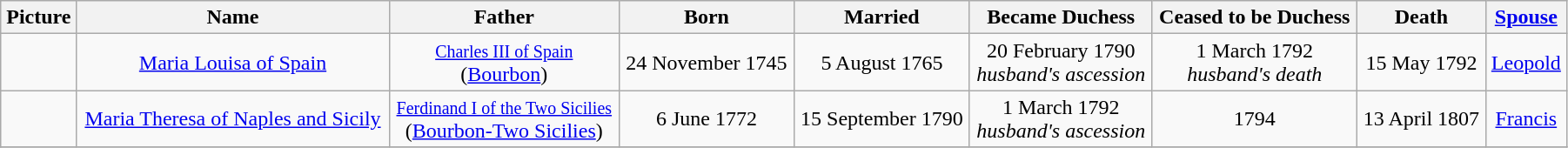<table width=95% class="wikitable">
<tr>
<th>Picture</th>
<th>Name</th>
<th>Father</th>
<th>Born</th>
<th>Married</th>
<th>Became Duchess</th>
<th>Ceased to be Duchess</th>
<th>Death</th>
<th><a href='#'>Spouse</a></th>
</tr>
<tr>
<td align="center"></td>
<td align="center"><a href='#'>Maria Louisa of Spain</a></td>
<td align="center"><small><a href='#'>Charles III of Spain</a></small><br>(<a href='#'>Bourbon</a>)</td>
<td align="center">24 November 1745</td>
<td align="center">5 August 1765</td>
<td align="center">20 February 1790<br><em>husband's ascession</em></td>
<td align="center">1 March 1792<br><em>husband's death</em></td>
<td align="center">15 May 1792</td>
<td align="center"><a href='#'>Leopold</a></td>
</tr>
<tr>
<td align="center"></td>
<td align="center"><a href='#'>Maria Theresa of Naples and Sicily</a></td>
<td align="center"><small><a href='#'>Ferdinand I of the Two Sicilies</a></small><br>(<a href='#'>Bourbon-Two Sicilies</a>)</td>
<td align="center">6 June 1772</td>
<td align="center">15 September 1790</td>
<td align="center">1 March 1792<br><em>husband's ascession</em></td>
<td align="center">1794</td>
<td align="center">13 April 1807</td>
<td align="center"><a href='#'>Francis</a></td>
</tr>
<tr>
</tr>
</table>
